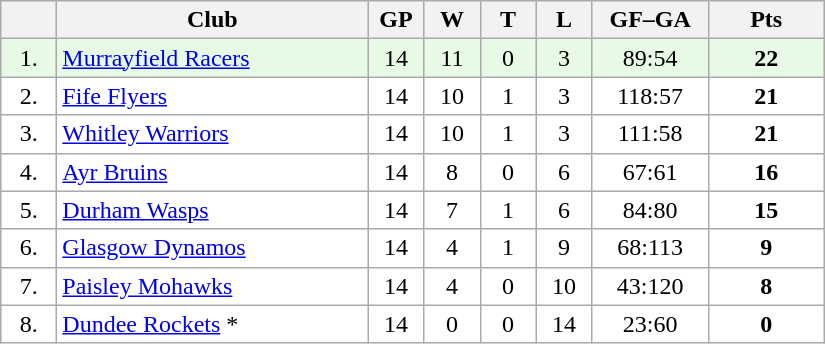<table class="wikitable">
<tr>
<th width="30"></th>
<th width="200">Club</th>
<th width="30">GP</th>
<th width="30">W</th>
<th width="30">T</th>
<th width="30">L</th>
<th width="70">GF–GA</th>
<th width="70">Pts</th>
</tr>
<tr bgcolor="#e6fae6" align="center">
<td>1.</td>
<td align="left"><a href='#'>Murrayfield Racers</a></td>
<td>14</td>
<td>11</td>
<td>0</td>
<td>3</td>
<td>89:54</td>
<td><strong>22</strong></td>
</tr>
<tr bgcolor="#FFFFFF" align="center">
<td>2.</td>
<td align="left"><a href='#'>Fife Flyers</a></td>
<td>14</td>
<td>10</td>
<td>1</td>
<td>3</td>
<td>118:57</td>
<td><strong>21</strong></td>
</tr>
<tr bgcolor="#FFFFFF" align="center">
<td>3.</td>
<td align="left"><a href='#'>Whitley Warriors</a></td>
<td>14</td>
<td>10</td>
<td>1</td>
<td>3</td>
<td>111:58</td>
<td><strong>21</strong></td>
</tr>
<tr bgcolor="#FFFFFF" align="center">
<td>4.</td>
<td align="left"><a href='#'>Ayr Bruins</a></td>
<td>14</td>
<td>8</td>
<td>0</td>
<td>6</td>
<td>67:61</td>
<td><strong>16</strong></td>
</tr>
<tr bgcolor="#FFFFFF" align="center">
<td>5.</td>
<td align="left"><a href='#'>Durham Wasps</a></td>
<td>14</td>
<td>7</td>
<td>1</td>
<td>6</td>
<td>84:80</td>
<td><strong>15</strong></td>
</tr>
<tr bgcolor="#FFFFFF" align="center">
<td>6.</td>
<td align="left"><a href='#'>Glasgow Dynamos</a></td>
<td>14</td>
<td>4</td>
<td>1</td>
<td>9</td>
<td>68:113</td>
<td><strong>9</strong></td>
</tr>
<tr bgcolor="#FFFFFF" align="center">
<td>7.</td>
<td align="left"><a href='#'>Paisley Mohawks</a></td>
<td>14</td>
<td>4</td>
<td>0</td>
<td>10</td>
<td>43:120</td>
<td><strong>8</strong></td>
</tr>
<tr bgcolor="#FFFFFF" align="center">
<td>8.</td>
<td align="left"><a href='#'>Dundee Rockets</a> *</td>
<td>14</td>
<td>0</td>
<td>0</td>
<td>14</td>
<td>23:60</td>
<td><strong>0</strong></td>
</tr>
</table>
